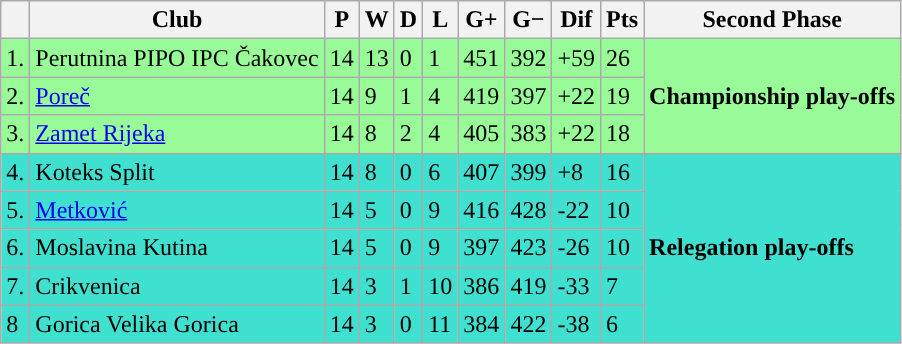<table class="wikitable sortable">
<tr>
<th></th>
<th>Club</th>
<th>P</th>
<th>W</th>
<th>D</th>
<th>L</th>
<th>G+</th>
<th>G−</th>
<th>Dif</th>
<th>Pts</th>
<th>Second Phase</th>
</tr>
<tr style="background:palegreen;">
<td>1.</td>
<td>Perutnina PIPO IPC Čakovec</td>
<td>14</td>
<td>13</td>
<td>0</td>
<td>1</td>
<td>451</td>
<td>392</td>
<td>+59</td>
<td>26</td>
<td rowspan="3"><strong>Championship play-offs</strong></td>
</tr>
<tr style="background:palegreen;">
<td>2.</td>
<td><a href='#'>Poreč</a></td>
<td>14</td>
<td>9</td>
<td>1</td>
<td>4</td>
<td>419</td>
<td>397</td>
<td>+22</td>
<td>19</td>
</tr>
<tr style="background:palegreen;">
<td>3.</td>
<td><a href='#'>Zamet Rijeka</a></td>
<td>14</td>
<td>8</td>
<td>2</td>
<td>4</td>
<td>405</td>
<td>383</td>
<td>+22</td>
<td>18</td>
</tr>
<tr style="background:turquoise;">
<td>4.</td>
<td>Koteks Split</td>
<td>14</td>
<td>8</td>
<td>0</td>
<td>6</td>
<td>407</td>
<td>399</td>
<td>+8</td>
<td>16</td>
<td rowspan="5"><strong>Relegation play-offs</strong></td>
</tr>
<tr style="background:turquoise;">
<td>5.</td>
<td><a href='#'>Metković</a></td>
<td>14</td>
<td>5</td>
<td>0</td>
<td>9</td>
<td>416</td>
<td>428</td>
<td>-22</td>
<td>10</td>
</tr>
<tr style="background:turquoise;">
<td>6.</td>
<td>Moslavina Kutina</td>
<td>14</td>
<td>5</td>
<td>0</td>
<td>9</td>
<td>397</td>
<td>423</td>
<td>-26</td>
<td>10</td>
</tr>
<tr style="background:turquoise;">
<td>7.</td>
<td>Crikvenica</td>
<td>14</td>
<td>3</td>
<td>1</td>
<td>10</td>
<td>386</td>
<td>419</td>
<td>-33</td>
<td>7</td>
</tr>
<tr style="background:turquoise;">
<td>8</td>
<td>Gorica Velika Gorica</td>
<td>14</td>
<td>3</td>
<td>0</td>
<td>11</td>
<td>384</td>
<td>422</td>
<td>-38</td>
<td>6</td>
</tr>
</table>
